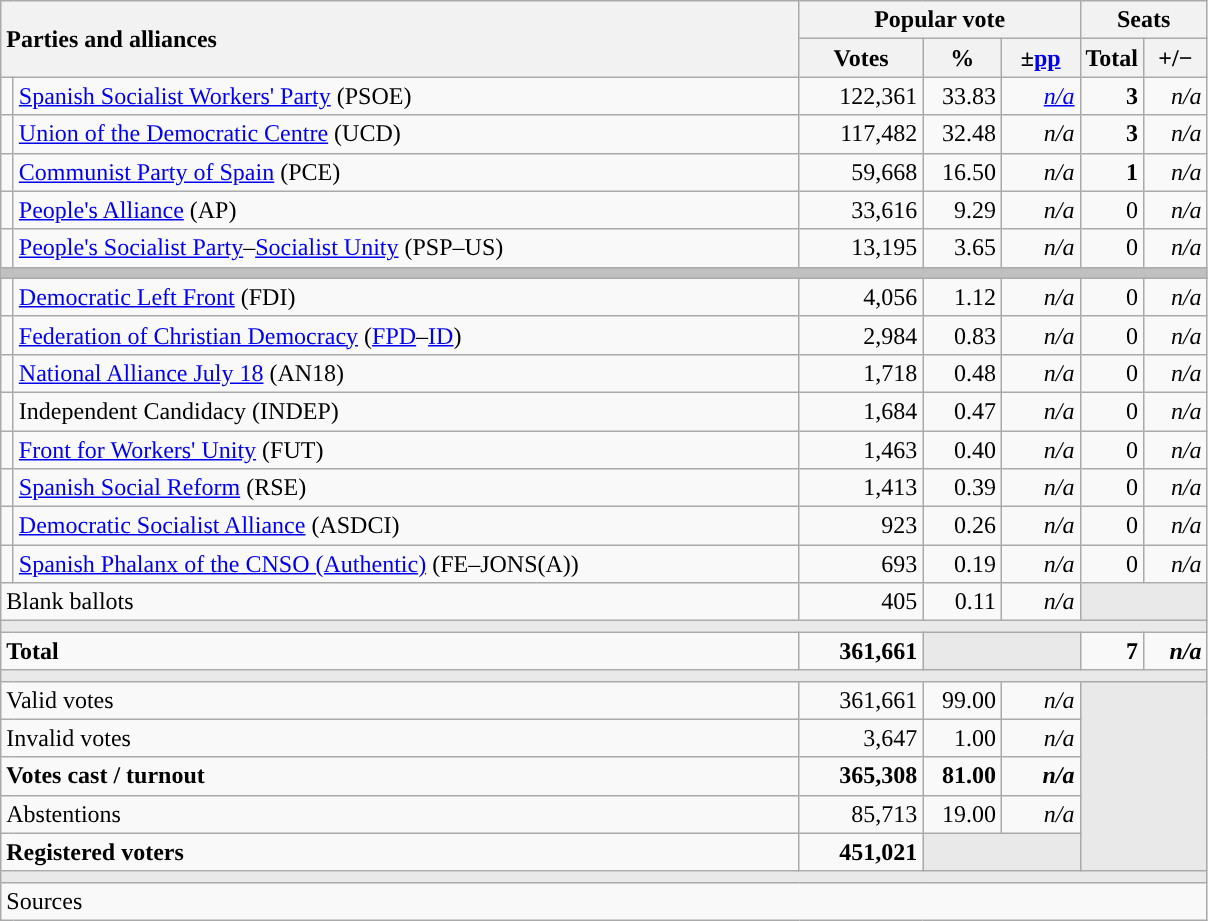<table class="wikitable" style="text-align:right;">
<tr>
<th style="text-align:left;" rowspan="2" colspan="2" width="525">Parties and alliances</th>
<th colspan="3">Popular vote</th>
<th colspan="2">Seats</th>
</tr>
<tr>
<th width="75">Votes</th>
<th width="45">%</th>
<th width="45">±<a href='#'>pp</a></th>
<th width="35">Total</th>
<th width="35">+/−</th>
</tr>
<tr>
<td width="1" style="color:inherit;background:"></td>
<td align="left"><a href='#'>Spanish Socialist Workers' Party</a> (PSOE)</td>
<td>122,361</td>
<td>33.83</td>
<td><em><a href='#'>n/a</a></em></td>
<td><strong>3</strong></td>
<td><em>n/a</em></td>
</tr>
<tr>
<td style="color:inherit;background:"></td>
<td align="left"><a href='#'>Union of the Democratic Centre</a> (UCD)</td>
<td>117,482</td>
<td>32.48</td>
<td><em>n/a</em></td>
<td><strong>3</strong></td>
<td><em>n/a</em></td>
</tr>
<tr>
<td style="color:inherit;background:"></td>
<td align="left"><a href='#'>Communist Party of Spain</a> (PCE)</td>
<td>59,668</td>
<td>16.50</td>
<td><em>n/a</em></td>
<td><strong>1</strong></td>
<td><em>n/a</em></td>
</tr>
<tr>
<td style="color:inherit;background:"></td>
<td align="left"><a href='#'>People's Alliance</a> (AP)</td>
<td>33,616</td>
<td>9.29</td>
<td><em>n/a</em></td>
<td>0</td>
<td><em>n/a</em></td>
</tr>
<tr>
<td style="color:inherit;background:"></td>
<td align="left"><a href='#'>People's Socialist Party</a>–<a href='#'>Socialist Unity</a> (PSP–US)</td>
<td>13,195</td>
<td>3.65</td>
<td><em>n/a</em></td>
<td>0</td>
<td><em>n/a</em></td>
</tr>
<tr>
<td colspan="7" bgcolor="#C0C0C0"></td>
</tr>
<tr>
<td style="color:inherit;background:"></td>
<td align="left"><a href='#'>Democratic Left Front</a> (FDI)</td>
<td>4,056</td>
<td>1.12</td>
<td><em>n/a</em></td>
<td>0</td>
<td><em>n/a</em></td>
</tr>
<tr>
<td style="color:inherit;background:"></td>
<td align="left"><a href='#'>Federation of Christian Democracy</a> (<a href='#'>FPD</a>–<a href='#'>ID</a>)</td>
<td>2,984</td>
<td>0.83</td>
<td><em>n/a</em></td>
<td>0</td>
<td><em>n/a</em></td>
</tr>
<tr>
<td style="color:inherit;background:"></td>
<td align="left"><a href='#'>National Alliance July 18</a> (AN18)</td>
<td>1,718</td>
<td>0.48</td>
<td><em>n/a</em></td>
<td>0</td>
<td><em>n/a</em></td>
</tr>
<tr>
<td style="color:inherit;background:"></td>
<td align="left">Independent Candidacy (INDEP)</td>
<td>1,684</td>
<td>0.47</td>
<td><em>n/a</em></td>
<td>0</td>
<td><em>n/a</em></td>
</tr>
<tr>
<td style="color:inherit;background:"></td>
<td align="left"><a href='#'>Front for Workers' Unity</a> (FUT)</td>
<td>1,463</td>
<td>0.40</td>
<td><em>n/a</em></td>
<td>0</td>
<td><em>n/a</em></td>
</tr>
<tr>
<td style="color:inherit;background:"></td>
<td align="left"><a href='#'>Spanish Social Reform</a> (RSE)</td>
<td>1,413</td>
<td>0.39</td>
<td><em>n/a</em></td>
<td>0</td>
<td><em>n/a</em></td>
</tr>
<tr>
<td style="color:inherit;background:"></td>
<td align="left"><a href='#'>Democratic Socialist Alliance</a> (ASDCI)</td>
<td>923</td>
<td>0.26</td>
<td><em>n/a</em></td>
<td>0</td>
<td><em>n/a</em></td>
</tr>
<tr>
<td style="color:inherit;background:"></td>
<td align="left"><a href='#'>Spanish Phalanx of the CNSO (Authentic)</a> (FE–JONS(A))</td>
<td>693</td>
<td>0.19</td>
<td><em>n/a</em></td>
<td>0</td>
<td><em>n/a</em></td>
</tr>
<tr>
<td align="left" colspan="2">Blank ballots</td>
<td>405</td>
<td>0.11</td>
<td><em>n/a</em></td>
<td bgcolor="#E9E9E9" colspan="2"></td>
</tr>
<tr>
<td colspan="7" bgcolor="#E9E9E9"></td>
</tr>
<tr style="font-weight:bold;">
<td align="left" colspan="2">Total</td>
<td>361,661</td>
<td bgcolor="#E9E9E9" colspan="2"></td>
<td>7</td>
<td><em>n/a</em></td>
</tr>
<tr>
<td colspan="7" bgcolor="#E9E9E9"></td>
</tr>
<tr>
<td align="left" colspan="2">Valid votes</td>
<td>361,661</td>
<td>99.00</td>
<td><em>n/a</em></td>
<td bgcolor="#E9E9E9" colspan="2" rowspan="5"></td>
</tr>
<tr>
<td align="left" colspan="2">Invalid votes</td>
<td>3,647</td>
<td>1.00</td>
<td><em>n/a</em></td>
</tr>
<tr style="font-weight:bold;">
<td align="left" colspan="2">Votes cast / turnout</td>
<td>365,308</td>
<td>81.00</td>
<td><em>n/a</em></td>
</tr>
<tr>
<td align="left" colspan="2">Abstentions</td>
<td>85,713</td>
<td>19.00</td>
<td><em>n/a</em></td>
</tr>
<tr style="font-weight:bold;">
<td align="left" colspan="2">Registered voters</td>
<td>451,021</td>
<td bgcolor="#E9E9E9" colspan="2"></td>
</tr>
<tr>
<td colspan="7" bgcolor="#E9E9E9"></td>
</tr>
<tr>
<td align="left" colspan="7">Sources</td>
</tr>
</table>
